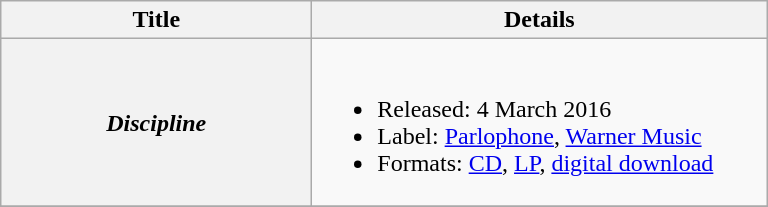<table class="wikitable plainrowheaders">
<tr>
<th style="width:200px;">Title</th>
<th scope="col" style="width:18.5em;">Details</th>
</tr>
<tr>
<th scope="row"><em>Discipline</em></th>
<td><br><ul><li>Released: 4 March 2016</li><li>Label: <a href='#'>Parlophone</a>, <a href='#'>Warner Music</a></li><li>Formats: <a href='#'>CD</a>, <a href='#'>LP</a>, <a href='#'>digital download</a></li></ul></td>
</tr>
<tr>
</tr>
</table>
